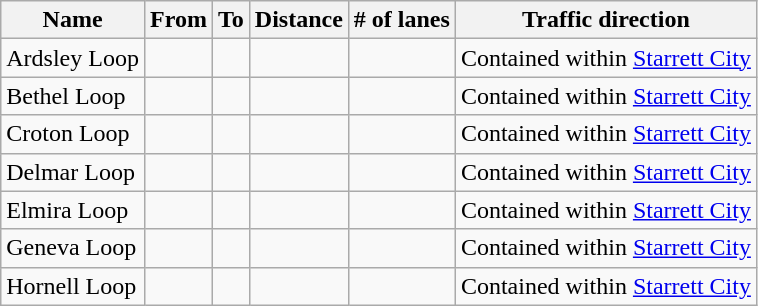<table class=wikitable>
<tr>
<th>Name</th>
<th>From</th>
<th>To</th>
<th>Distance</th>
<th># of lanes</th>
<th>Traffic direction</th>
</tr>
<tr>
<td>Ardsley Loop</td>
<td></td>
<td></td>
<td></td>
<td></td>
<td>Contained within <a href='#'>Starrett City</a></td>
</tr>
<tr>
<td>Bethel Loop</td>
<td></td>
<td></td>
<td></td>
<td></td>
<td>Contained within <a href='#'>Starrett City</a></td>
</tr>
<tr>
<td>Croton Loop</td>
<td></td>
<td></td>
<td></td>
<td></td>
<td>Contained within <a href='#'>Starrett City</a></td>
</tr>
<tr>
<td>Delmar Loop</td>
<td></td>
<td></td>
<td></td>
<td></td>
<td>Contained within <a href='#'>Starrett City</a></td>
</tr>
<tr>
<td>Elmira Loop</td>
<td></td>
<td></td>
<td></td>
<td></td>
<td>Contained within <a href='#'>Starrett City</a></td>
</tr>
<tr>
<td>Geneva Loop</td>
<td></td>
<td></td>
<td></td>
<td></td>
<td>Contained within <a href='#'>Starrett City</a></td>
</tr>
<tr>
<td>Hornell Loop</td>
<td></td>
<td></td>
<td></td>
<td></td>
<td>Contained within <a href='#'>Starrett City</a></td>
</tr>
</table>
